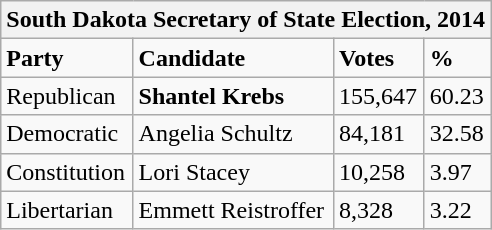<table class="wikitable">
<tr>
<th colspan="4">South Dakota Secretary of State Election, 2014</th>
</tr>
<tr>
<td><strong>Party</strong></td>
<td><strong>Candidate</strong></td>
<td><strong>Votes</strong></td>
<td><strong>%</strong></td>
</tr>
<tr>
<td>Republican</td>
<td><strong>Shantel Krebs</strong></td>
<td>155,647</td>
<td>60.23</td>
</tr>
<tr>
<td>Democratic</td>
<td>Angelia Schultz</td>
<td>84,181</td>
<td>32.58</td>
</tr>
<tr>
<td>Constitution</td>
<td>Lori Stacey</td>
<td>10,258</td>
<td>3.97</td>
</tr>
<tr>
<td>Libertarian</td>
<td>Emmett Reistroffer</td>
<td>8,328</td>
<td>3.22</td>
</tr>
</table>
